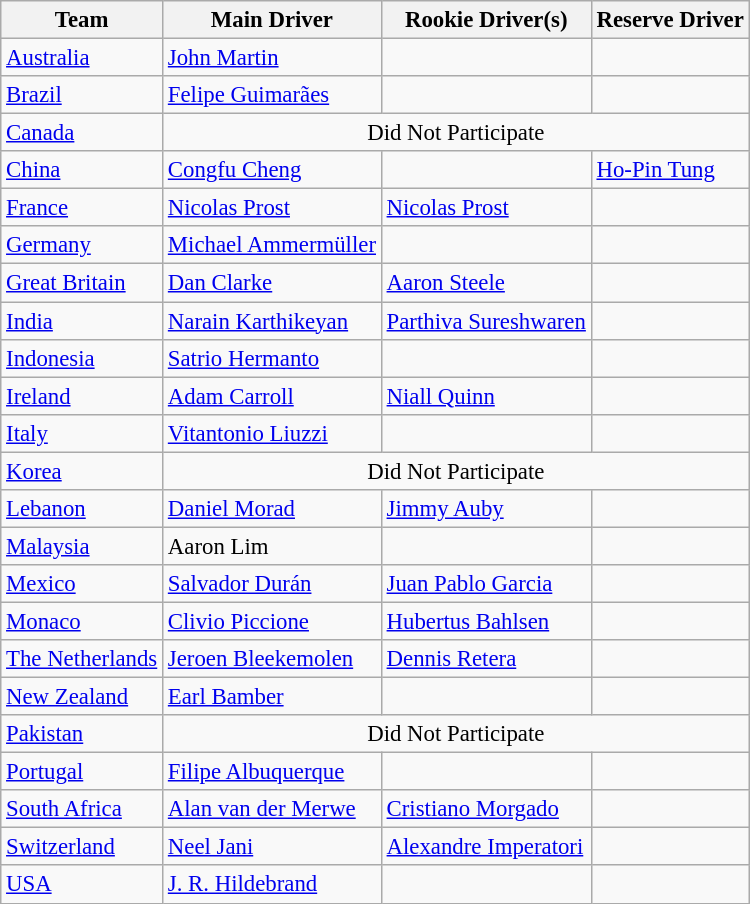<table class="wikitable" style="font-size:95%">
<tr>
<th>Team</th>
<th>Main Driver</th>
<th>Rookie Driver(s)</th>
<th>Reserve Driver</th>
</tr>
<tr>
<td> <a href='#'>Australia</a></td>
<td><a href='#'>John Martin</a></td>
<td></td>
<td></td>
</tr>
<tr>
<td> <a href='#'>Brazil</a></td>
<td><a href='#'>Felipe Guimarães</a></td>
<td></td>
<td></td>
</tr>
<tr>
<td> <a href='#'>Canada</a></td>
<td colspan=3 align=center>Did Not Participate</td>
</tr>
<tr>
<td> <a href='#'>China</a></td>
<td><a href='#'>Congfu Cheng</a></td>
<td></td>
<td><a href='#'>Ho-Pin Tung</a></td>
</tr>
<tr>
<td> <a href='#'>France</a></td>
<td><a href='#'>Nicolas Prost</a></td>
<td><a href='#'>Nicolas Prost</a></td>
<td></td>
</tr>
<tr>
<td> <a href='#'>Germany</a></td>
<td><a href='#'>Michael Ammermüller</a></td>
<td></td>
<td></td>
</tr>
<tr>
<td> <a href='#'>Great Britain</a></td>
<td><a href='#'>Dan Clarke</a></td>
<td><a href='#'>Aaron Steele</a></td>
<td></td>
</tr>
<tr>
<td> <a href='#'>India</a></td>
<td><a href='#'>Narain Karthikeyan</a></td>
<td><a href='#'>Parthiva Sureshwaren</a></td>
<td></td>
</tr>
<tr>
<td> <a href='#'>Indonesia</a></td>
<td><a href='#'>Satrio Hermanto</a></td>
<td></td>
<td></td>
</tr>
<tr>
<td> <a href='#'>Ireland</a></td>
<td><a href='#'>Adam Carroll</a></td>
<td><a href='#'>Niall Quinn</a></td>
<td></td>
</tr>
<tr>
<td> <a href='#'>Italy</a></td>
<td><a href='#'>Vitantonio Liuzzi</a></td>
<td></td>
<td></td>
</tr>
<tr>
<td> <a href='#'>Korea</a></td>
<td colspan=3 align=center>Did Not Participate</td>
</tr>
<tr>
<td> <a href='#'>Lebanon</a></td>
<td><a href='#'>Daniel Morad</a></td>
<td><a href='#'>Jimmy Auby</a></td>
<td></td>
</tr>
<tr>
<td> <a href='#'>Malaysia</a></td>
<td>Aaron Lim</td>
<td></td>
<td></td>
</tr>
<tr>
<td> <a href='#'>Mexico</a></td>
<td><a href='#'>Salvador Durán</a></td>
<td><a href='#'>Juan Pablo Garcia</a></td>
<td></td>
</tr>
<tr>
<td> <a href='#'>Monaco</a></td>
<td><a href='#'>Clivio Piccione</a></td>
<td><a href='#'>Hubertus Bahlsen</a></td>
<td></td>
</tr>
<tr>
<td> <a href='#'>The Netherlands</a></td>
<td><a href='#'>Jeroen Bleekemolen</a></td>
<td><a href='#'>Dennis Retera</a></td>
<td></td>
</tr>
<tr>
<td> <a href='#'>New Zealand</a></td>
<td><a href='#'>Earl Bamber</a></td>
<td></td>
<td></td>
</tr>
<tr>
<td> <a href='#'>Pakistan</a></td>
<td colspan=3 align=center>Did Not Participate</td>
</tr>
<tr>
<td> <a href='#'>Portugal</a></td>
<td><a href='#'>Filipe Albuquerque</a></td>
<td></td>
<td></td>
</tr>
<tr>
<td> <a href='#'>South Africa</a></td>
<td><a href='#'>Alan van der Merwe</a></td>
<td><a href='#'>Cristiano Morgado</a></td>
<td></td>
</tr>
<tr>
<td> <a href='#'>Switzerland</a></td>
<td><a href='#'>Neel Jani</a></td>
<td><a href='#'>Alexandre Imperatori</a></td>
<td></td>
</tr>
<tr>
<td> <a href='#'>USA</a></td>
<td><a href='#'>J. R. Hildebrand</a></td>
<td></td>
<td></td>
</tr>
</table>
